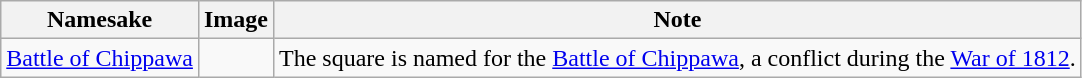<table class="wikitable">
<tr>
<th>Namesake</th>
<th>Image</th>
<th>Note</th>
</tr>
<tr>
<td><a href='#'>Battle of Chippawa</a></td>
<td></td>
<td>The square is named for the <a href='#'>Battle of Chippawa</a>, a conflict during the <a href='#'>War of 1812</a>.</td>
</tr>
</table>
